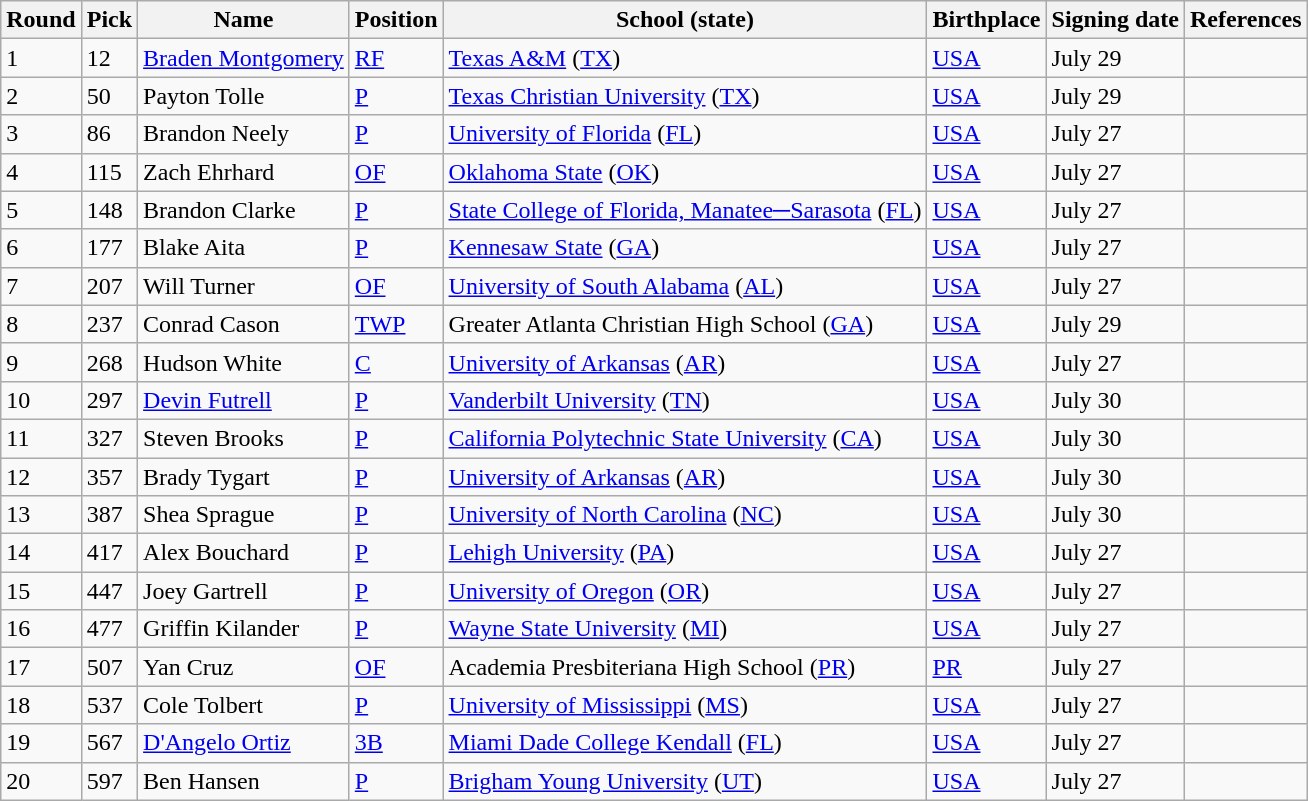<table class="wikitable">
<tr>
<th>Round</th>
<th>Pick</th>
<th>Name</th>
<th>Position</th>
<th>School (state)</th>
<th>Birthplace</th>
<th>Signing date</th>
<th>References</th>
</tr>
<tr>
<td>1</td>
<td>12</td>
<td><a href='#'>Braden Montgomery</a></td>
<td><a href='#'>RF</a></td>
<td><a href='#'>Texas A&M</a> (<a href='#'>TX</a>)</td>
<td><a href='#'>USA</a></td>
<td>July 29</td>
<td></td>
</tr>
<tr>
<td>2</td>
<td>50</td>
<td>Payton Tolle</td>
<td><a href='#'>P</a></td>
<td><a href='#'>Texas Christian University</a> (<a href='#'>TX</a>)</td>
<td><a href='#'>USA</a></td>
<td>July 29</td>
<td></td>
</tr>
<tr>
<td>3</td>
<td>86</td>
<td>Brandon Neely</td>
<td><a href='#'>P</a></td>
<td><a href='#'>University of Florida</a> (<a href='#'>FL</a>)</td>
<td><a href='#'>USA</a></td>
<td>July 27</td>
<td></td>
</tr>
<tr>
<td>4</td>
<td>115</td>
<td>Zach Ehrhard</td>
<td><a href='#'>OF</a></td>
<td><a href='#'>Oklahoma State</a> (<a href='#'>OK</a>)</td>
<td><a href='#'>USA</a></td>
<td>July 27</td>
<td></td>
</tr>
<tr>
<td>5</td>
<td>148</td>
<td>Brandon Clarke</td>
<td><a href='#'>P</a></td>
<td><a href='#'>State College of Florida, Manatee─Sarasota</a> (<a href='#'>FL</a>)</td>
<td><a href='#'>USA</a></td>
<td>July 27</td>
<td></td>
</tr>
<tr>
<td>6</td>
<td>177</td>
<td>Blake Aita</td>
<td><a href='#'>P</a></td>
<td><a href='#'>Kennesaw State</a> (<a href='#'>GA</a>)</td>
<td><a href='#'>USA</a></td>
<td>July 27</td>
<td></td>
</tr>
<tr>
<td>7</td>
<td>207</td>
<td>Will Turner</td>
<td><a href='#'>OF</a></td>
<td><a href='#'>University of South Alabama</a> (<a href='#'>AL</a>)</td>
<td><a href='#'>USA</a></td>
<td>July 27</td>
<td></td>
</tr>
<tr>
<td>8</td>
<td>237</td>
<td>Conrad Cason</td>
<td><a href='#'>TWP</a></td>
<td>Greater Atlanta Christian High School (<a href='#'>GA</a>)</td>
<td><a href='#'>USA</a></td>
<td>July 29</td>
<td></td>
</tr>
<tr>
<td>9</td>
<td>268</td>
<td>Hudson White</td>
<td><a href='#'>C</a></td>
<td><a href='#'>University of Arkansas</a> (<a href='#'>AR</a>)</td>
<td><a href='#'>USA</a></td>
<td>July 27</td>
<td></td>
</tr>
<tr>
<td>10</td>
<td>297</td>
<td><a href='#'>Devin Futrell</a></td>
<td><a href='#'>P</a></td>
<td><a href='#'>Vanderbilt University</a> (<a href='#'>TN</a>)</td>
<td><a href='#'>USA</a></td>
<td>July 30</td>
<td></td>
</tr>
<tr>
<td>11</td>
<td>327</td>
<td>Steven Brooks</td>
<td><a href='#'>P</a></td>
<td><a href='#'>California Polytechnic State University</a> (<a href='#'>CA</a>)</td>
<td><a href='#'>USA</a></td>
<td>July 30</td>
<td></td>
</tr>
<tr>
<td>12</td>
<td>357</td>
<td>Brady Tygart</td>
<td><a href='#'>P</a></td>
<td><a href='#'>University of Arkansas</a> (<a href='#'>AR</a>)</td>
<td><a href='#'>USA</a></td>
<td>July 30</td>
<td></td>
</tr>
<tr>
<td>13</td>
<td>387</td>
<td>Shea Sprague</td>
<td><a href='#'>P</a></td>
<td><a href='#'>University of North Carolina</a> (<a href='#'>NC</a>)</td>
<td><a href='#'>USA</a></td>
<td>July 30</td>
<td></td>
</tr>
<tr>
<td>14</td>
<td>417</td>
<td>Alex Bouchard</td>
<td><a href='#'>P</a></td>
<td><a href='#'>Lehigh University</a> (<a href='#'>PA</a>)</td>
<td><a href='#'>USA</a></td>
<td>July 27</td>
<td></td>
</tr>
<tr>
<td>15</td>
<td>447</td>
<td>Joey Gartrell</td>
<td><a href='#'>P</a></td>
<td><a href='#'>University of Oregon</a> (<a href='#'>OR</a>)</td>
<td><a href='#'>USA</a></td>
<td>July 27</td>
<td></td>
</tr>
<tr>
<td>16</td>
<td>477</td>
<td>Griffin Kilander</td>
<td><a href='#'>P</a></td>
<td><a href='#'>Wayne State University</a> (<a href='#'>MI</a>)</td>
<td><a href='#'>USA</a></td>
<td>July 27</td>
<td></td>
</tr>
<tr>
<td>17</td>
<td>507</td>
<td>Yan Cruz</td>
<td><a href='#'>OF</a></td>
<td>Academia Presbiteriana High School (<a href='#'>PR</a>)</td>
<td><a href='#'>PR</a></td>
<td>July 27</td>
<td></td>
</tr>
<tr>
<td>18</td>
<td>537</td>
<td>Cole Tolbert</td>
<td><a href='#'>P</a></td>
<td><a href='#'>University of Mississippi</a> (<a href='#'>MS</a>)</td>
<td><a href='#'>USA</a></td>
<td>July 27</td>
<td></td>
</tr>
<tr>
<td>19</td>
<td>567</td>
<td><a href='#'>D'Angelo Ortiz</a></td>
<td><a href='#'>3B</a></td>
<td><a href='#'>Miami Dade College Kendall</a> (<a href='#'>FL</a>)</td>
<td><a href='#'>USA</a></td>
<td>July 27</td>
<td></td>
</tr>
<tr>
<td>20</td>
<td>597</td>
<td>Ben Hansen</td>
<td><a href='#'>P</a></td>
<td><a href='#'>Brigham Young University</a> (<a href='#'>UT</a>)</td>
<td><a href='#'>USA</a></td>
<td>July 27</td>
<td></td>
</tr>
</table>
